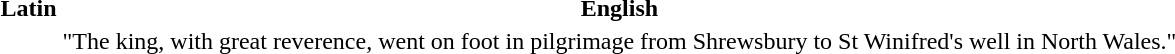<table>
<tr>
<th>Latin</th>
<th>English</th>
</tr>
<tr>
<td></td>
<td>"The king, with great reverence, went on foot in pilgrimage from Shrewsbury to St Winifred's well in North Wales."</td>
</tr>
</table>
